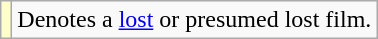<table class="wikitable">
<tr>
<td style="background:#ffc;"></td>
<td>Denotes a <a href='#'>lost</a> or presumed lost film.</td>
</tr>
</table>
